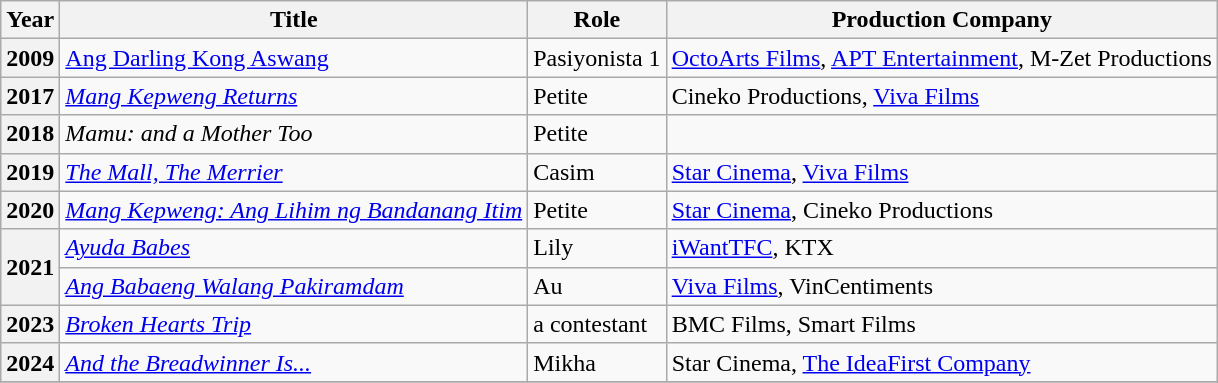<table class="wikitable sortable plainrowheaders">
<tr>
<th scope="col">Year</th>
<th scope="col">Title</th>
<th scope="col">Role</th>
<th scope="col">Production Company</th>
</tr>
<tr>
<th scope="row">2009</th>
<td><a href='#'>Ang Darling Kong Aswang</a></td>
<td>Pasiyonista 1</td>
<td><a href='#'>OctoArts Films</a>, <a href='#'>APT Entertainment</a>, M-Zet Productions</td>
</tr>
<tr>
<th scope="row">2017</th>
<td><em><a href='#'>Mang Kepweng Returns</a></em></td>
<td>Petite</td>
<td>Cineko Productions, <a href='#'>Viva Films</a></td>
</tr>
<tr>
<th scope="row">2018</th>
<td><em>Mamu: and a Mother Too</em></td>
<td>Petite</td>
<td></td>
</tr>
<tr>
<th scope="row">2019</th>
<td><em><a href='#'>The Mall, The Merrier</a></em></td>
<td>Casim</td>
<td><a href='#'>Star Cinema</a>, <a href='#'>Viva Films</a></td>
</tr>
<tr>
<th scope="row">2020</th>
<td><em><a href='#'>Mang Kepweng: Ang Lihim ng Bandanang Itim</a></em></td>
<td>Petite</td>
<td><a href='#'>Star Cinema</a>, Cineko Productions</td>
</tr>
<tr>
<th scope="row" rowspan="2">2021</th>
<td><em><a href='#'>Ayuda Babes</a></em></td>
<td>Lily</td>
<td><a href='#'>iWantTFC</a>, KTX</td>
</tr>
<tr>
<td><em><a href='#'>Ang Babaeng Walang Pakiramdam</a></em></td>
<td>Au</td>
<td><a href='#'>Viva Films</a>, VinCentiments</td>
</tr>
<tr>
<th scope="row">2023</th>
<td><em><a href='#'>Broken Hearts Trip</a></em></td>
<td>a contestant</td>
<td>BMC Films, Smart Films</td>
</tr>
<tr>
<th scope="row">2024</th>
<td><em><a href='#'>And the Breadwinner Is...</a></em></td>
<td>Mikha</td>
<td>Star Cinema, <a href='#'>The IdeaFirst Company</a></td>
</tr>
<tr>
</tr>
</table>
